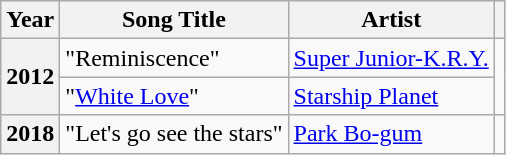<table class="wikitable plainrowheaders">
<tr>
<th scope="col">Year</th>
<th scope="col">Song Title</th>
<th scope="col">Artist</th>
<th scope="col" class="unsortable"></th>
</tr>
<tr>
<th scope="row" rowspan="2">2012</th>
<td>"Reminiscence"</td>
<td><a href='#'>Super Junior-K.R.Y.</a></td>
<td style="text-align:center" rowspan="2"></td>
</tr>
<tr>
<td>"<a href='#'>White Love</a>"</td>
<td><a href='#'>Starship Planet</a></td>
</tr>
<tr>
<th scope="row">2018</th>
<td>"Let's go see the stars"</td>
<td><a href='#'>Park Bo-gum</a></td>
<td style="text-align:center"></td>
</tr>
</table>
